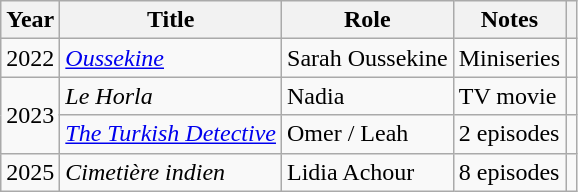<table class="wikitable sortable">
<tr>
<th>Year</th>
<th>Title</th>
<th>Role</th>
<th class="unsortable">Notes</th>
<th scope="col"></th>
</tr>
<tr>
<td>2022</td>
<td><em><a href='#'>Oussekine</a></em></td>
<td>Sarah Oussekine</td>
<td>Miniseries</td>
<td align="center"></td>
</tr>
<tr>
<td rowspan="2">2023</td>
<td><em>Le Horla</em></td>
<td>Nadia</td>
<td>TV movie</td>
<td></td>
</tr>
<tr>
<td><em><a href='#'>The Turkish Detective</a></em></td>
<td>Omer / Leah</td>
<td>2 episodes</td>
<td></td>
</tr>
<tr>
<td>2025</td>
<td><em>Cimetière indien</em></td>
<td>Lidia Achour</td>
<td>8 episodes</td>
<td></td>
</tr>
</table>
